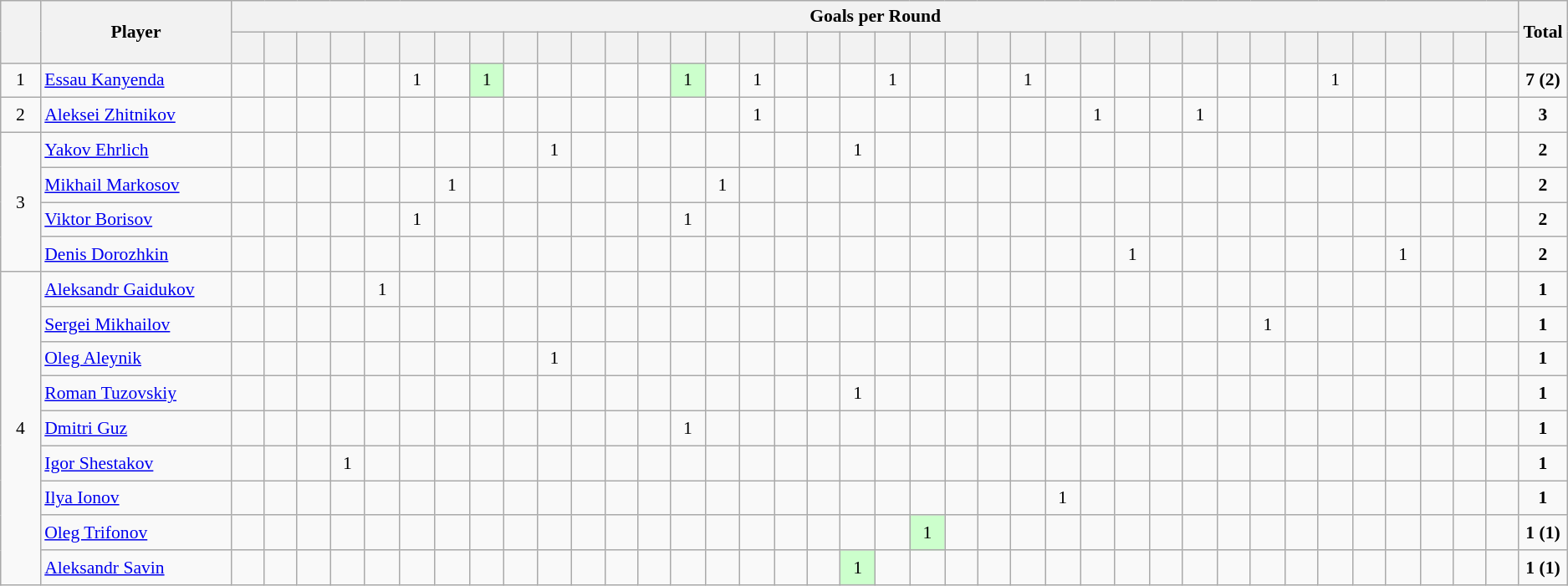<table class="wikitable" style="text-align:center; line-height: 90%; font-size:90%;">
<tr>
<th rowspan=2 width=30></th>
<th rowspan=2 width=170>Player</th>
<th colspan=38 height=18>Goals per Round</th>
<th rowspan=2 colspan=2 height=18 width=40>Total</th>
</tr>
<tr>
<th width=25 height=18></th>
<th width=25></th>
<th width=25></th>
<th width=25></th>
<th width=25></th>
<th width=25></th>
<th width=25></th>
<th width=25></th>
<th width=25></th>
<th width=25></th>
<th width=25></th>
<th width=25></th>
<th width=25></th>
<th width=25></th>
<th width=25></th>
<th width=25></th>
<th width=25></th>
<th width=25></th>
<th width=25></th>
<th width=25></th>
<th width=25></th>
<th width=25></th>
<th width=25></th>
<th width=25></th>
<th width=25></th>
<th width=25></th>
<th width=25></th>
<th width=25></th>
<th width=25></th>
<th width=25></th>
<th width=25></th>
<th width=25></th>
<th width=25></th>
<th width=25></th>
<th width=25></th>
<th width=25></th>
<th width=25></th>
<th width=25></th>
</tr>
<tr>
<td>1</td>
<td align=left height=21> <a href='#'>Essau Kanyenda</a></td>
<td></td>
<td></td>
<td></td>
<td></td>
<td></td>
<td>1</td>
<td></td>
<td bgcolor=#CCFFCC>1</td>
<td></td>
<td></td>
<td></td>
<td></td>
<td></td>
<td bgcolor=#CCFFCC>1</td>
<td></td>
<td>1</td>
<td></td>
<td></td>
<td></td>
<td>1</td>
<td></td>
<td></td>
<td></td>
<td>1</td>
<td></td>
<td></td>
<td></td>
<td></td>
<td></td>
<td></td>
<td></td>
<td></td>
<td>1</td>
<td></td>
<td></td>
<td></td>
<td></td>
<td></td>
<td><strong>7 (2)</strong></td>
</tr>
<tr>
<td>2</td>
<td align=left height=21> <a href='#'>Aleksei Zhitnikov</a></td>
<td></td>
<td></td>
<td></td>
<td></td>
<td></td>
<td></td>
<td></td>
<td></td>
<td></td>
<td></td>
<td></td>
<td></td>
<td></td>
<td></td>
<td></td>
<td>1</td>
<td></td>
<td></td>
<td></td>
<td></td>
<td></td>
<td></td>
<td></td>
<td></td>
<td></td>
<td>1</td>
<td></td>
<td></td>
<td>1</td>
<td></td>
<td></td>
<td></td>
<td></td>
<td></td>
<td></td>
<td></td>
<td></td>
<td></td>
<td><strong>3</strong></td>
</tr>
<tr>
<td rowspan=4>3</td>
<td align=left height=21> <a href='#'>Yakov Ehrlich</a></td>
<td></td>
<td></td>
<td></td>
<td></td>
<td></td>
<td></td>
<td></td>
<td></td>
<td></td>
<td>1</td>
<td></td>
<td></td>
<td></td>
<td></td>
<td></td>
<td></td>
<td></td>
<td></td>
<td>1</td>
<td></td>
<td></td>
<td></td>
<td></td>
<td></td>
<td></td>
<td></td>
<td></td>
<td></td>
<td></td>
<td></td>
<td></td>
<td></td>
<td></td>
<td></td>
<td></td>
<td></td>
<td></td>
<td></td>
<td><strong>2</strong></td>
</tr>
<tr>
<td align=left height=21> <a href='#'>Mikhail Markosov</a></td>
<td></td>
<td></td>
<td></td>
<td></td>
<td></td>
<td></td>
<td>1</td>
<td></td>
<td></td>
<td></td>
<td></td>
<td></td>
<td></td>
<td></td>
<td>1</td>
<td></td>
<td></td>
<td></td>
<td></td>
<td></td>
<td></td>
<td></td>
<td></td>
<td></td>
<td></td>
<td></td>
<td></td>
<td></td>
<td></td>
<td></td>
<td></td>
<td></td>
<td></td>
<td></td>
<td></td>
<td></td>
<td></td>
<td></td>
<td><strong>2</strong></td>
</tr>
<tr>
<td align=left height=21> <a href='#'>Viktor Borisov</a></td>
<td></td>
<td></td>
<td></td>
<td></td>
<td></td>
<td>1</td>
<td></td>
<td></td>
<td></td>
<td></td>
<td></td>
<td></td>
<td></td>
<td>1</td>
<td></td>
<td></td>
<td></td>
<td></td>
<td></td>
<td></td>
<td></td>
<td></td>
<td></td>
<td></td>
<td></td>
<td></td>
<td></td>
<td></td>
<td></td>
<td></td>
<td></td>
<td></td>
<td></td>
<td></td>
<td></td>
<td></td>
<td></td>
<td></td>
<td><strong>2</strong></td>
</tr>
<tr>
<td align=left height=21> <a href='#'>Denis Dorozhkin</a></td>
<td></td>
<td></td>
<td></td>
<td></td>
<td></td>
<td></td>
<td></td>
<td></td>
<td></td>
<td></td>
<td></td>
<td></td>
<td></td>
<td></td>
<td></td>
<td></td>
<td></td>
<td></td>
<td></td>
<td></td>
<td></td>
<td></td>
<td></td>
<td></td>
<td></td>
<td></td>
<td>1</td>
<td></td>
<td></td>
<td></td>
<td></td>
<td></td>
<td></td>
<td></td>
<td>1</td>
<td></td>
<td></td>
<td></td>
<td><strong>2</strong></td>
</tr>
<tr>
<td rowspan=9>4</td>
<td align=left height=21> <a href='#'>Aleksandr Gaidukov</a></td>
<td></td>
<td></td>
<td></td>
<td></td>
<td>1</td>
<td></td>
<td></td>
<td></td>
<td></td>
<td></td>
<td></td>
<td></td>
<td></td>
<td></td>
<td></td>
<td></td>
<td></td>
<td></td>
<td></td>
<td></td>
<td></td>
<td></td>
<td></td>
<td></td>
<td></td>
<td></td>
<td></td>
<td></td>
<td></td>
<td></td>
<td></td>
<td></td>
<td></td>
<td></td>
<td></td>
<td></td>
<td></td>
<td></td>
<td><strong>1</strong></td>
</tr>
<tr>
<td align=left height=21> <a href='#'>Sergei Mikhailov</a></td>
<td></td>
<td></td>
<td></td>
<td></td>
<td></td>
<td></td>
<td></td>
<td></td>
<td></td>
<td></td>
<td></td>
<td></td>
<td></td>
<td></td>
<td></td>
<td></td>
<td></td>
<td></td>
<td></td>
<td></td>
<td></td>
<td></td>
<td></td>
<td></td>
<td></td>
<td></td>
<td></td>
<td></td>
<td></td>
<td></td>
<td>1</td>
<td></td>
<td></td>
<td></td>
<td></td>
<td></td>
<td></td>
<td></td>
<td><strong>1</strong></td>
</tr>
<tr>
<td align=left height=21> <a href='#'>Oleg Aleynik</a></td>
<td></td>
<td></td>
<td></td>
<td></td>
<td></td>
<td></td>
<td></td>
<td></td>
<td></td>
<td>1</td>
<td></td>
<td></td>
<td></td>
<td></td>
<td></td>
<td></td>
<td></td>
<td></td>
<td></td>
<td></td>
<td></td>
<td></td>
<td></td>
<td></td>
<td></td>
<td></td>
<td></td>
<td></td>
<td></td>
<td></td>
<td></td>
<td></td>
<td></td>
<td></td>
<td></td>
<td></td>
<td></td>
<td></td>
<td><strong>1</strong></td>
</tr>
<tr>
<td align=left height=21> <a href='#'>Roman Tuzovskiy</a></td>
<td></td>
<td></td>
<td></td>
<td></td>
<td></td>
<td></td>
<td></td>
<td></td>
<td></td>
<td></td>
<td></td>
<td></td>
<td></td>
<td></td>
<td></td>
<td></td>
<td></td>
<td></td>
<td>1</td>
<td></td>
<td></td>
<td></td>
<td></td>
<td></td>
<td></td>
<td></td>
<td></td>
<td></td>
<td></td>
<td></td>
<td></td>
<td></td>
<td></td>
<td></td>
<td></td>
<td></td>
<td></td>
<td></td>
<td><strong>1</strong></td>
</tr>
<tr>
<td align=left height=21> <a href='#'>Dmitri Guz</a></td>
<td></td>
<td></td>
<td></td>
<td></td>
<td></td>
<td></td>
<td></td>
<td></td>
<td></td>
<td></td>
<td></td>
<td></td>
<td></td>
<td>1</td>
<td></td>
<td></td>
<td></td>
<td></td>
<td></td>
<td></td>
<td></td>
<td></td>
<td></td>
<td></td>
<td></td>
<td></td>
<td></td>
<td></td>
<td></td>
<td></td>
<td></td>
<td></td>
<td></td>
<td></td>
<td></td>
<td></td>
<td></td>
<td></td>
<td><strong>1</strong></td>
</tr>
<tr>
<td align=left height=21> <a href='#'>Igor Shestakov</a></td>
<td></td>
<td></td>
<td></td>
<td>1</td>
<td></td>
<td></td>
<td></td>
<td></td>
<td></td>
<td></td>
<td></td>
<td></td>
<td></td>
<td></td>
<td></td>
<td></td>
<td></td>
<td></td>
<td></td>
<td></td>
<td></td>
<td></td>
<td></td>
<td></td>
<td></td>
<td></td>
<td></td>
<td></td>
<td></td>
<td></td>
<td></td>
<td></td>
<td></td>
<td></td>
<td></td>
<td></td>
<td></td>
<td></td>
<td><strong>1</strong></td>
</tr>
<tr>
<td align=left height=21> <a href='#'>Ilya Ionov</a></td>
<td></td>
<td></td>
<td></td>
<td></td>
<td></td>
<td></td>
<td></td>
<td></td>
<td></td>
<td></td>
<td></td>
<td></td>
<td></td>
<td></td>
<td></td>
<td></td>
<td></td>
<td></td>
<td></td>
<td></td>
<td></td>
<td></td>
<td></td>
<td></td>
<td>1</td>
<td></td>
<td></td>
<td></td>
<td></td>
<td></td>
<td></td>
<td></td>
<td></td>
<td></td>
<td></td>
<td></td>
<td></td>
<td></td>
<td><strong>1</strong></td>
</tr>
<tr>
<td align=left height=21> <a href='#'>Oleg Trifonov</a></td>
<td></td>
<td></td>
<td></td>
<td></td>
<td></td>
<td></td>
<td></td>
<td></td>
<td></td>
<td></td>
<td></td>
<td></td>
<td></td>
<td></td>
<td></td>
<td></td>
<td></td>
<td></td>
<td></td>
<td></td>
<td bgcolor=#CCFFCC>1</td>
<td></td>
<td></td>
<td></td>
<td></td>
<td></td>
<td></td>
<td></td>
<td></td>
<td></td>
<td></td>
<td></td>
<td></td>
<td></td>
<td></td>
<td></td>
<td></td>
<td></td>
<td><strong>1 (1)</strong></td>
</tr>
<tr>
<td align=left height=21> <a href='#'>Aleksandr Savin</a></td>
<td></td>
<td></td>
<td></td>
<td></td>
<td></td>
<td></td>
<td></td>
<td></td>
<td></td>
<td></td>
<td></td>
<td></td>
<td></td>
<td></td>
<td></td>
<td></td>
<td></td>
<td></td>
<td bgcolor=#CCFFCC>1</td>
<td></td>
<td></td>
<td></td>
<td></td>
<td></td>
<td></td>
<td></td>
<td></td>
<td></td>
<td></td>
<td></td>
<td></td>
<td></td>
<td></td>
<td></td>
<td></td>
<td></td>
<td></td>
<td></td>
<td><strong>1 (1)</strong></td>
</tr>
</table>
